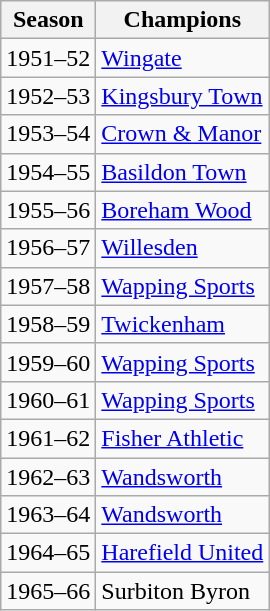<table class=wikitable>
<tr>
<th>Season</th>
<th>Champions</th>
</tr>
<tr>
<td>1951–52</td>
<td><a href='#'>Wingate</a></td>
</tr>
<tr>
<td>1952–53</td>
<td><a href='#'>Kingsbury Town</a></td>
</tr>
<tr>
<td>1953–54</td>
<td><a href='#'>Crown & Manor</a></td>
</tr>
<tr>
<td>1954–55</td>
<td><a href='#'>Basildon Town</a></td>
</tr>
<tr>
<td>1955–56</td>
<td><a href='#'>Boreham Wood</a></td>
</tr>
<tr>
<td>1956–57</td>
<td><a href='#'>Willesden</a></td>
</tr>
<tr>
<td>1957–58</td>
<td><a href='#'>Wapping Sports</a></td>
</tr>
<tr>
<td>1958–59</td>
<td><a href='#'>Twickenham</a></td>
</tr>
<tr>
<td>1959–60</td>
<td><a href='#'>Wapping Sports</a></td>
</tr>
<tr>
<td>1960–61</td>
<td><a href='#'>Wapping Sports</a></td>
</tr>
<tr>
<td>1961–62</td>
<td><a href='#'>Fisher Athletic</a></td>
</tr>
<tr>
<td>1962–63</td>
<td><a href='#'>Wandsworth</a></td>
</tr>
<tr>
<td>1963–64</td>
<td><a href='#'>Wandsworth</a></td>
</tr>
<tr>
<td>1964–65</td>
<td><a href='#'>Harefield United</a></td>
</tr>
<tr>
<td>1965–66</td>
<td>Surbiton Byron</td>
</tr>
</table>
